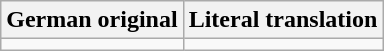<table class="wikitable">
<tr>
<th>German original</th>
<th>Literal translation</th>
</tr>
<tr style="vertical-align:top; white-space:nowrap;">
<td></td>
<td></td>
</tr>
</table>
